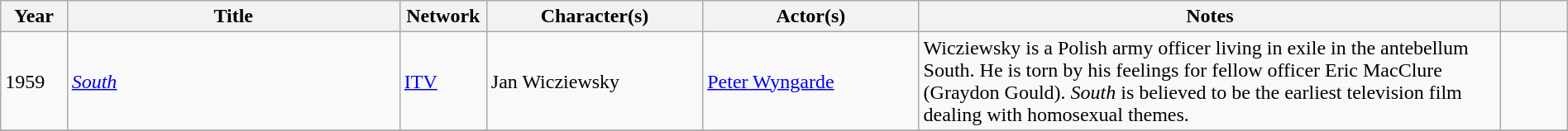<table class="wikitable sortable" style="width: 100%">
<tr>
<th style="width:4%;">Year</th>
<th style="width:20%;">Title</th>
<th style="width:4%;">Network</th>
<th style="width:13%;">Character(s)</th>
<th style="width:13%;">Actor(s)</th>
<th style="width:35%;">Notes</th>
<th style="width:4%;" class="unsortable"></th>
</tr>
<tr>
<td>1959</td>
<td><em><a href='#'>South</a></em></td>
<td><a href='#'>ITV</a></td>
<td>Jan Wicziewsky</td>
<td><a href='#'>Peter Wyngarde</a></td>
<td>Wicziewsky is a Polish army officer living in exile in the antebellum South. He is torn by his feelings for fellow officer Eric MacClure (Graydon Gould). <em>South</em> is believed to be the earliest television film dealing with homosexual themes.</td>
<td></td>
</tr>
<tr>
</tr>
</table>
